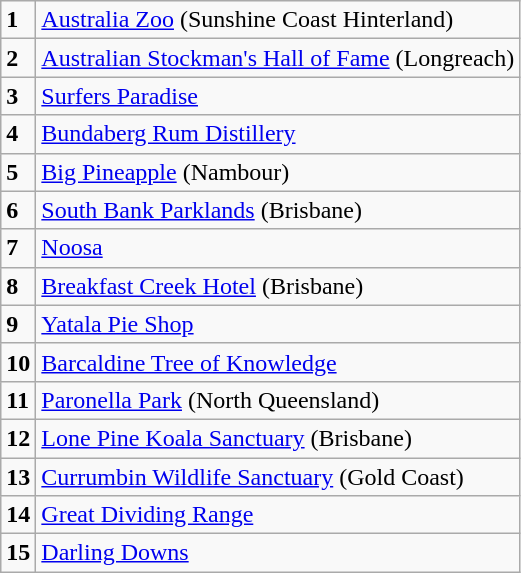<table class="wikitable">
<tr>
<td><strong>1</strong></td>
<td><a href='#'>Australia Zoo</a> (Sunshine Coast Hinterland)</td>
</tr>
<tr>
<td><strong>2</strong></td>
<td><a href='#'>Australian Stockman's Hall of Fame</a> (Longreach)</td>
</tr>
<tr>
<td><strong>3</strong></td>
<td><a href='#'>Surfers Paradise</a></td>
</tr>
<tr>
<td><strong>4</strong></td>
<td><a href='#'>Bundaberg Rum Distillery</a></td>
</tr>
<tr>
<td><strong>5</strong></td>
<td><a href='#'>Big Pineapple</a> (Nambour)</td>
</tr>
<tr>
<td><strong>6</strong></td>
<td><a href='#'>South Bank Parklands</a> (Brisbane)</td>
</tr>
<tr>
<td><strong>7</strong></td>
<td><a href='#'>Noosa</a></td>
</tr>
<tr>
<td><strong>8</strong></td>
<td><a href='#'>Breakfast Creek Hotel</a> (Brisbane)</td>
</tr>
<tr>
<td><strong>9</strong></td>
<td><a href='#'>Yatala Pie Shop</a></td>
</tr>
<tr>
<td><strong>10</strong></td>
<td><a href='#'>Barcaldine Tree of Knowledge</a></td>
</tr>
<tr>
<td><strong>11</strong></td>
<td><a href='#'>Paronella Park</a> (North Queensland)</td>
</tr>
<tr>
<td><strong>12</strong></td>
<td><a href='#'>Lone Pine Koala Sanctuary</a> (Brisbane)</td>
</tr>
<tr>
<td><strong>13</strong></td>
<td><a href='#'>Currumbin Wildlife Sanctuary</a> (Gold Coast)</td>
</tr>
<tr>
<td><strong>14</strong></td>
<td><a href='#'>Great Dividing Range</a></td>
</tr>
<tr>
<td><strong>15</strong></td>
<td><a href='#'>Darling Downs</a></td>
</tr>
</table>
